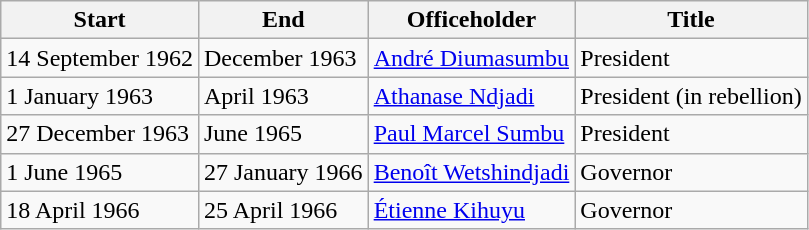<table class=wikitable sortable>
<tr>
<th>Start</th>
<th>End</th>
<th>Officeholder</th>
<th>Title</th>
</tr>
<tr>
<td>14 September 1962</td>
<td>December 1963</td>
<td><a href='#'>André Diumasumbu</a></td>
<td>President</td>
</tr>
<tr>
<td>1 January 1963</td>
<td>April 1963</td>
<td><a href='#'>Athanase Ndjadi</a></td>
<td>President (in rebellion)</td>
</tr>
<tr>
<td>27 December 1963</td>
<td>June 1965</td>
<td><a href='#'>Paul Marcel Sumbu</a></td>
<td>President</td>
</tr>
<tr>
<td>1 June 1965</td>
<td>27 January 1966</td>
<td><a href='#'>Benoît Wetshindjadi</a></td>
<td>Governor</td>
</tr>
<tr>
<td>18 April 1966</td>
<td>25 April 1966</td>
<td><a href='#'>Étienne Kihuyu</a></td>
<td>Governor</td>
</tr>
</table>
